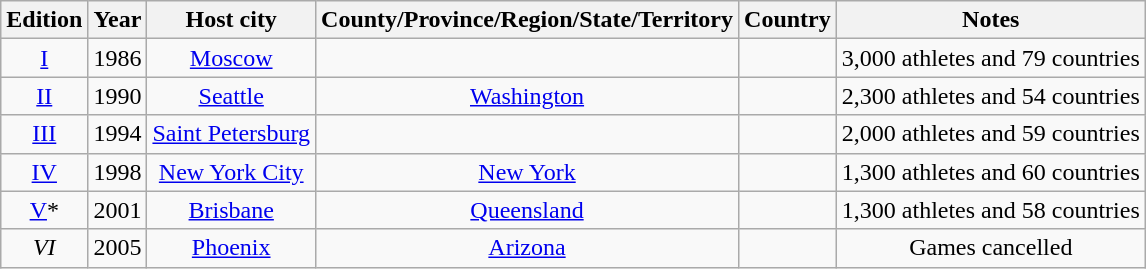<table class="wikitable" style="text-align:center">
<tr>
<th>Edition</th>
<th>Year</th>
<th>Host city</th>
<th>County/Province/Region/State/Territory</th>
<th>Country</th>
<th>Notes</th>
</tr>
<tr>
<td><a href='#'>I</a></td>
<td>1986</td>
<td><a href='#'>Moscow</a></td>
<td></td>
<td align=left></td>
<td>3,000 athletes and 79 countries</td>
</tr>
<tr>
<td><a href='#'>II</a></td>
<td>1990</td>
<td><a href='#'>Seattle</a></td>
<td><a href='#'>Washington</a></td>
<td align=left></td>
<td>2,300 athletes and 54 countries</td>
</tr>
<tr>
<td><a href='#'>III</a></td>
<td>1994</td>
<td><a href='#'>Saint Petersburg</a></td>
<td></td>
<td align=left></td>
<td>2,000 athletes and 59 countries</td>
</tr>
<tr>
<td><a href='#'>IV</a></td>
<td>1998</td>
<td><a href='#'>New York City</a></td>
<td><a href='#'>New York</a></td>
<td align=left></td>
<td>1,300 athletes and 60 countries</td>
</tr>
<tr>
<td><a href='#'>V</a>*</td>
<td>2001</td>
<td><a href='#'>Brisbane</a></td>
<td><a href='#'>Queensland</a></td>
<td align=left></td>
<td>1,300 athletes and 58 countries</td>
</tr>
<tr>
<td><em>VI</em></td>
<td>2005</td>
<td><a href='#'>Phoenix</a></td>
<td><a href='#'>Arizona</a></td>
<td align=left></td>
<td>Games cancelled</td>
</tr>
</table>
